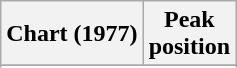<table class="wikitable plainrowheaders">
<tr>
<th>Chart (1977)</th>
<th>Peak<br>position</th>
</tr>
<tr>
</tr>
<tr>
</tr>
</table>
